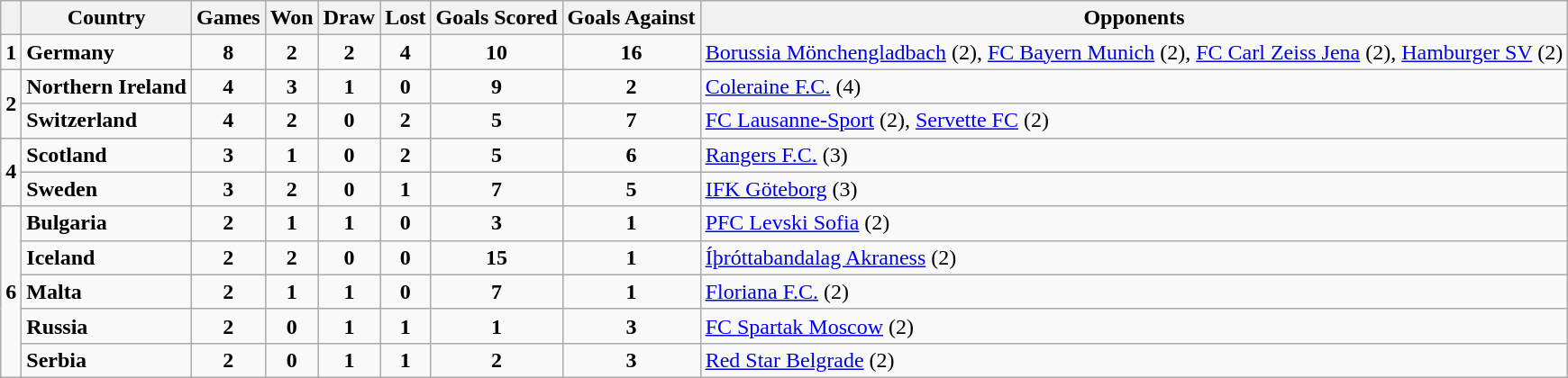<table class="wikitable sortable" style="text-align: center">
<tr>
<th><strong> </strong></th>
<th><strong>Country</strong></th>
<th><strong>Games</strong></th>
<th><strong>Won</strong></th>
<th><strong>Draw</strong></th>
<th><strong>Lost</strong></th>
<th><strong>Goals Scored</strong></th>
<th><strong>Goals Against</strong></th>
<th><strong>Opponents</strong></th>
</tr>
<tr>
<td><strong>1</strong></td>
<td align=left><strong> Germany</strong></td>
<td><strong>8</strong></td>
<td><strong>2</strong></td>
<td><strong>2</strong></td>
<td><strong>4</strong></td>
<td><strong>10</strong></td>
<td><strong>16</strong></td>
<td align=left><a href='#'>Borussia Mönchengladbach</a> (2), <a href='#'>FC Bayern Munich</a> (2), <a href='#'>FC Carl Zeiss Jena</a> (2), <a href='#'>Hamburger SV</a> (2)</td>
</tr>
<tr>
<td rowspan=2><strong>2</strong></td>
<td align=left><strong> Northern Ireland</strong></td>
<td><strong>4</strong></td>
<td><strong>3</strong></td>
<td><strong>1</strong></td>
<td><strong>0</strong></td>
<td><strong>9</strong></td>
<td><strong>2</strong></td>
<td align=left><a href='#'>Coleraine F.C.</a> (4)</td>
</tr>
<tr>
<td align=left><strong> Switzerland</strong></td>
<td><strong>4</strong></td>
<td><strong>2</strong></td>
<td><strong>0</strong></td>
<td><strong>2</strong></td>
<td><strong>5</strong></td>
<td><strong>7</strong></td>
<td align=left><a href='#'>FC Lausanne-Sport</a> (2), <a href='#'>Servette FC</a> (2)</td>
</tr>
<tr>
<td rowspan=2><strong>4</strong></td>
<td align=left><strong> Scotland</strong></td>
<td><strong>3</strong></td>
<td><strong>1</strong></td>
<td><strong>0</strong></td>
<td><strong>2</strong></td>
<td><strong>5</strong></td>
<td><strong>6</strong></td>
<td align=left><a href='#'>Rangers F.C.</a> (3)</td>
</tr>
<tr>
<td align=left><strong> Sweden</strong></td>
<td><strong>3</strong></td>
<td><strong>2</strong></td>
<td><strong>0</strong></td>
<td><strong>1</strong></td>
<td><strong>7</strong></td>
<td><strong>5</strong></td>
<td align=left><a href='#'>IFK Göteborg</a> (3)</td>
</tr>
<tr>
<td rowspan="5"><strong>6</strong></td>
<td align=left><strong> Bulgaria</strong></td>
<td><strong>2</strong></td>
<td><strong>1</strong></td>
<td><strong>1</strong></td>
<td><strong>0</strong></td>
<td><strong>3</strong></td>
<td><strong>1</strong></td>
<td align=left><a href='#'>PFC Levski Sofia</a> (2)</td>
</tr>
<tr>
<td align=left><strong> Iceland</strong></td>
<td><strong>2</strong></td>
<td><strong>2</strong></td>
<td><strong>0</strong></td>
<td><strong>0</strong></td>
<td><strong>15</strong></td>
<td><strong>1</strong></td>
<td align=left><a href='#'>Íþróttabandalag Akraness</a> (2)</td>
</tr>
<tr>
<td align=left><strong> Malta</strong></td>
<td><strong>2</strong></td>
<td><strong>1</strong></td>
<td><strong>1</strong></td>
<td><strong>0</strong></td>
<td><strong>7</strong></td>
<td><strong>1</strong></td>
<td align=left><a href='#'>Floriana F.C.</a> (2)</td>
</tr>
<tr>
<td align=left><strong> Russia</strong></td>
<td><strong>2</strong></td>
<td><strong>0</strong></td>
<td><strong>1</strong></td>
<td><strong>1</strong></td>
<td><strong>1</strong></td>
<td><strong>3</strong></td>
<td align=left><a href='#'>FC Spartak Moscow</a> (2)</td>
</tr>
<tr>
<td align=left><strong> Serbia</strong></td>
<td><strong>2</strong></td>
<td><strong>0</strong></td>
<td><strong>1</strong></td>
<td><strong>1</strong></td>
<td><strong>2</strong></td>
<td><strong>3</strong></td>
<td align=left><a href='#'>Red Star Belgrade</a> (2)</td>
</tr>
</table>
